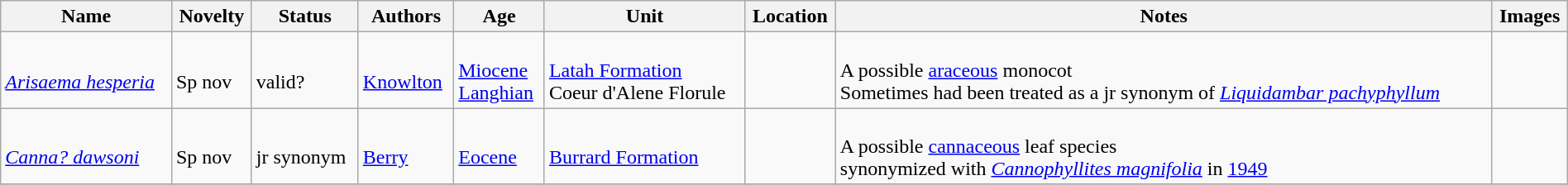<table class="wikitable sortable" align="center" width="100%">
<tr>
<th>Name</th>
<th>Novelty</th>
<th>Status</th>
<th>Authors</th>
<th>Age</th>
<th>Unit</th>
<th>Location</th>
<th>Notes</th>
<th>Images</th>
</tr>
<tr>
<td><br><em><a href='#'>Arisaema hesperia</a></em></td>
<td><br>Sp nov</td>
<td><br>valid?</td>
<td><br><a href='#'>Knowlton</a></td>
<td><br><a href='#'>Miocene</a><br><a href='#'>Langhian</a></td>
<td><br><a href='#'>Latah Formation</a><br>Coeur d'Alene Florule</td>
<td><br><br></td>
<td><br>A possible <a href='#'>araceous</a> monocot<br> Sometimes had been treated as a jr synonym of <em><a href='#'>Liquidambar pachyphyllum</a></em></td>
<td><br></td>
</tr>
<tr>
<td><br><em><a href='#'>Canna? dawsoni</a></em></td>
<td><br>Sp nov</td>
<td><br>jr synonym</td>
<td><br><a href='#'>Berry</a></td>
<td><br><a href='#'>Eocene</a></td>
<td><br><a href='#'>Burrard Formation</a></td>
<td><br><br></td>
<td><br>A possible <a href='#'>cannaceous</a> leaf species<br> synonymized with <em><a href='#'>Cannophyllites magnifolia</a></em> in <a href='#'>1949</a></td>
<td></td>
</tr>
<tr>
</tr>
</table>
